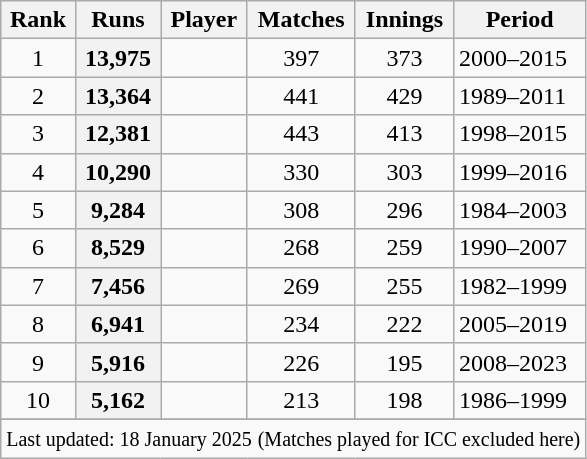<table class="wikitable plainrowheaders sortable">
<tr>
<th scope=col>Rank</th>
<th scope=col>Runs</th>
<th scope=col>Player</th>
<th scope=col>Matches</th>
<th scope=col>Innings</th>
<th scope=col>Period</th>
</tr>
<tr>
<td align=center>1</td>
<th scope=row style=text-align:center;>13,975</th>
<td></td>
<td align=center>397</td>
<td align=center>373</td>
<td>2000–2015</td>
</tr>
<tr>
<td align=center>2</td>
<th scope=row style=text-align:center;>13,364</th>
<td></td>
<td align=center>441</td>
<td align=center>429</td>
<td>1989–2011</td>
</tr>
<tr>
<td align=center>3</td>
<th scope=row style=text-align:center;>12,381</th>
<td></td>
<td align=center>443</td>
<td align=center>413</td>
<td>1998–2015</td>
</tr>
<tr>
<td align=center>4</td>
<th scope=row style=text-align:center;>10,290</th>
<td></td>
<td align=center>330</td>
<td align=center>303</td>
<td>1999–2016</td>
</tr>
<tr>
<td align=center>5</td>
<th scope=row style=text-align:center;>9,284</th>
<td></td>
<td align=center>308</td>
<td align=center>296</td>
<td>1984–2003</td>
</tr>
<tr>
<td align=center>6</td>
<th scope=row style=text-align:center;>8,529</th>
<td></td>
<td align=center>268</td>
<td align=center>259</td>
<td>1990–2007</td>
</tr>
<tr>
<td align=center>7</td>
<th scope=row style=text-align:center;>7,456</th>
<td></td>
<td align=center>269</td>
<td align=center>255</td>
<td>1982–1999</td>
</tr>
<tr>
<td align=center>8</td>
<th scope=row style=text-align:center;>6,941</th>
<td></td>
<td align=center>234</td>
<td align=center>222</td>
<td>2005–2019</td>
</tr>
<tr>
<td align=center>9</td>
<th scope=row style=text-align:center;>5,916</th>
<td></td>
<td align=center>226</td>
<td align=center>195</td>
<td>2008–2023</td>
</tr>
<tr>
<td align=center>10</td>
<th scope=row style=text-align:center;>5,162</th>
<td></td>
<td align=center>213</td>
<td align=center>198</td>
<td>1986–1999</td>
</tr>
<tr>
</tr>
<tr class=sortbottom>
<td colspan=6><small>Last updated: 18 January 2025</small> <small>(Matches played for ICC excluded here)</small></td>
</tr>
</table>
